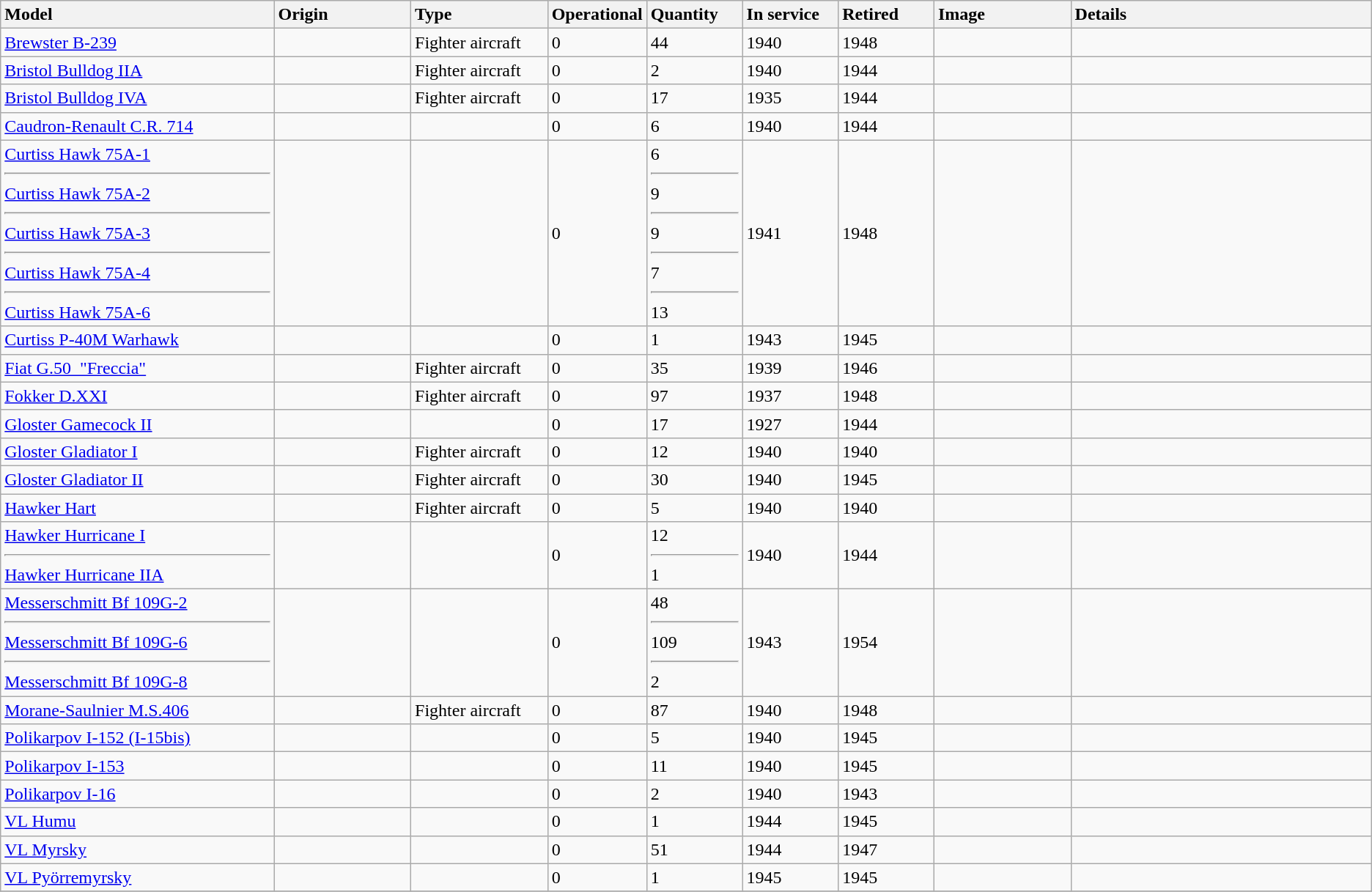<table class="wikitable sortable">
<tr>
<th style="text-align: left; width:20%;">Model</th>
<th style="text-align: left; width:10%;">Origin</th>
<th style="text-align: left; width:10%;">Type</th>
<th style="text-align: left; width:7%;">Operational</th>
<th style="text-align: left; width:7%;">Quantity</th>
<th style="text-align: left; width:7%;">In service</th>
<th style="text-align: left; width:7%;">Retired</th>
<th style="text-align: left; width:10%;">Image</th>
<th style="text-align: left; width:35%;">Details</th>
</tr>
<tr>
<td><a href='#'>Brewster B-239</a></td>
<td></td>
<td>Fighter aircraft</td>
<td>0</td>
<td>44</td>
<td>1940</td>
<td>1948</td>
<td></td>
<td></td>
</tr>
<tr>
<td><a href='#'>Bristol Bulldog IIA</a></td>
<td></td>
<td>Fighter aircraft</td>
<td>0</td>
<td>2</td>
<td>1940</td>
<td>1944</td>
<td></td>
<td></td>
</tr>
<tr>
<td><a href='#'>Bristol Bulldog IVA</a></td>
<td></td>
<td>Fighter aircraft</td>
<td>0</td>
<td>17</td>
<td>1935</td>
<td>1944</td>
<td></td>
<td></td>
</tr>
<tr>
<td><a href='#'>Caudron-Renault C.R. 714</a></td>
<td></td>
<td></td>
<td>0</td>
<td>6</td>
<td>1940</td>
<td>1944</td>
<td></td>
<td></td>
</tr>
<tr>
<td><a href='#'>Curtiss Hawk 75A-1</a><hr><a href='#'>Curtiss Hawk 75A-2</a><hr><a href='#'>Curtiss Hawk 75A-3</a><hr><a href='#'>Curtiss Hawk 75A-4</a><hr><a href='#'>Curtiss Hawk 75A-6</a></td>
<td></td>
<td></td>
<td>0</td>
<td>6<hr>9<hr>9<hr>7<hr>13</td>
<td>1941</td>
<td>1948</td>
<td></td>
<td></td>
</tr>
<tr>
<td><a href='#'>Curtiss P-40M Warhawk</a></td>
<td></td>
<td></td>
<td>0</td>
<td>1</td>
<td>1943</td>
<td>1945</td>
<td></td>
<td></td>
</tr>
<tr>
<td><a href='#'>Fiat G.50  "Freccia"</a></td>
<td></td>
<td>Fighter aircraft</td>
<td>0</td>
<td>35</td>
<td>1939</td>
<td>1946</td>
<td></td>
<td></td>
</tr>
<tr>
<td><a href='#'>Fokker D.XXI</a></td>
<td></td>
<td>Fighter aircraft</td>
<td>0</td>
<td>97</td>
<td>1937</td>
<td>1948</td>
<td></td>
<td></td>
</tr>
<tr>
<td><a href='#'>Gloster Gamecock II</a></td>
<td></td>
<td></td>
<td>0</td>
<td>17</td>
<td>1927</td>
<td>1944</td>
<td></td>
<td></td>
</tr>
<tr>
<td><a href='#'>Gloster Gladiator I</a></td>
<td></td>
<td>Fighter aircraft</td>
<td>0</td>
<td>12</td>
<td>1940</td>
<td>1940</td>
<td></td>
<td></td>
</tr>
<tr>
<td><a href='#'>Gloster Gladiator II</a></td>
<td></td>
<td>Fighter aircraft</td>
<td>0</td>
<td>30</td>
<td>1940</td>
<td>1945</td>
<td></td>
<td></td>
</tr>
<tr>
<td><a href='#'>Hawker Hart</a></td>
<td></td>
<td>Fighter aircraft</td>
<td>0</td>
<td>5</td>
<td>1940</td>
<td>1940</td>
<td></td>
<td></td>
</tr>
<tr>
<td><a href='#'>Hawker Hurricane I</a><hr><a href='#'>Hawker Hurricane IIA</a></td>
<td></td>
<td></td>
<td>0</td>
<td>12<hr>1</td>
<td>1940</td>
<td>1944</td>
<td></td>
<td></td>
</tr>
<tr>
<td><a href='#'>Messerschmitt Bf 109G-2</a><hr><a href='#'>Messerschmitt Bf 109G-6</a><hr><a href='#'>Messerschmitt Bf 109G-8</a></td>
<td></td>
<td></td>
<td>0</td>
<td>48<hr>109<hr>2</td>
<td>1943</td>
<td>1954</td>
<td></td>
<td></td>
</tr>
<tr>
<td><a href='#'>Morane-Saulnier M.S.406</a></td>
<td></td>
<td>Fighter aircraft</td>
<td>0</td>
<td>87</td>
<td>1940</td>
<td>1948</td>
<td></td>
<td></td>
</tr>
<tr>
<td><a href='#'>Polikarpov I-152 (I-15bis)</a></td>
<td></td>
<td></td>
<td>0</td>
<td>5</td>
<td>1940</td>
<td>1945</td>
<td></td>
<td></td>
</tr>
<tr>
<td><a href='#'>Polikarpov I-153</a></td>
<td></td>
<td></td>
<td>0</td>
<td>11</td>
<td>1940</td>
<td>1945</td>
<td></td>
<td></td>
</tr>
<tr>
<td><a href='#'>Polikarpov I-16</a></td>
<td></td>
<td></td>
<td>0</td>
<td>2</td>
<td>1940</td>
<td>1943</td>
<td></td>
<td></td>
</tr>
<tr>
<td><a href='#'>VL Humu</a></td>
<td></td>
<td></td>
<td>0</td>
<td>1</td>
<td>1944</td>
<td>1945</td>
<td></td>
<td></td>
</tr>
<tr>
<td><a href='#'>VL Myrsky</a></td>
<td></td>
<td></td>
<td>0</td>
<td>51</td>
<td>1944</td>
<td>1947</td>
<td></td>
<td></td>
</tr>
<tr>
<td><a href='#'>VL Pyörremyrsky</a></td>
<td></td>
<td></td>
<td>0</td>
<td>1</td>
<td>1945</td>
<td>1945</td>
<td></td>
<td></td>
</tr>
<tr>
</tr>
</table>
